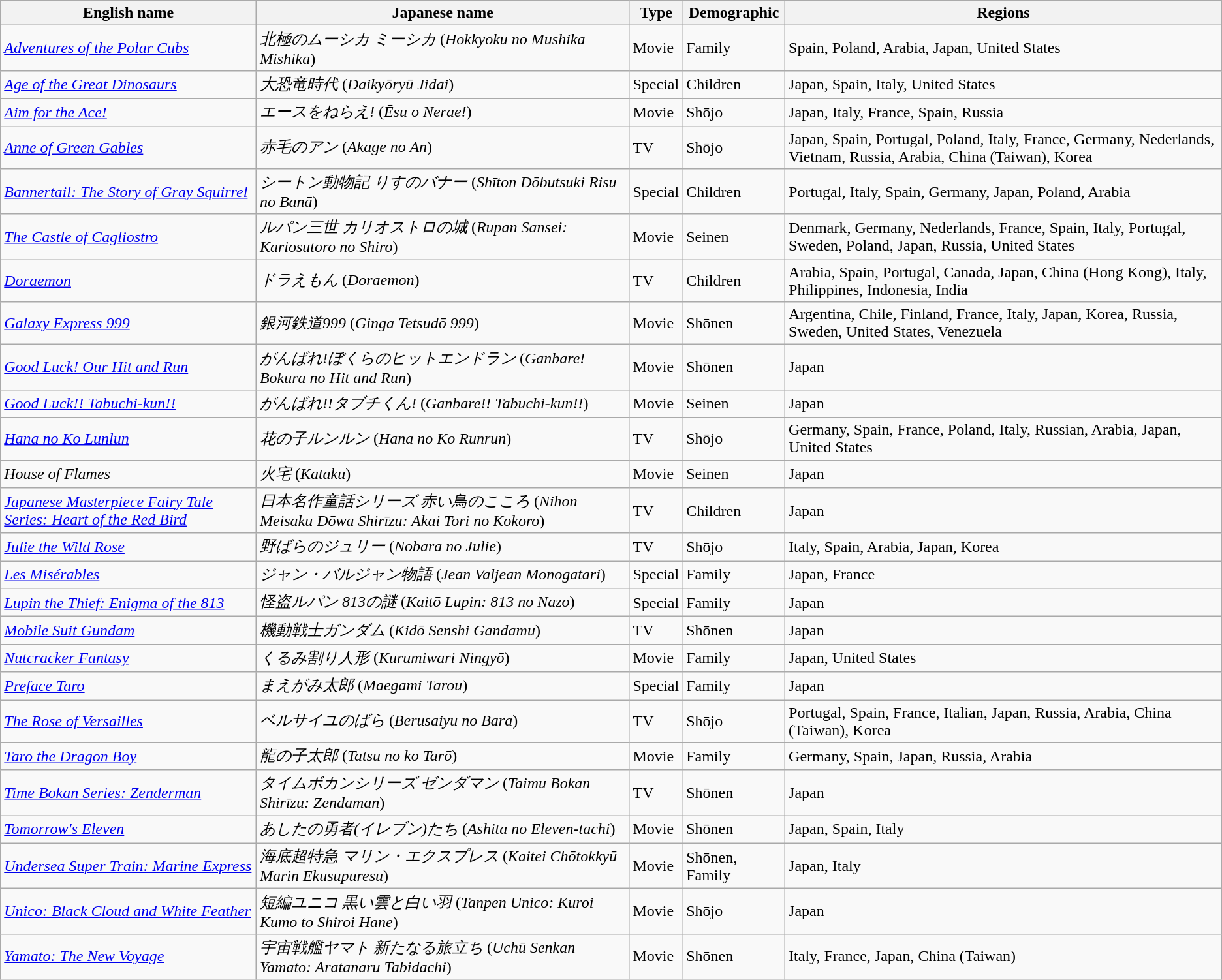<table class="wikitable sortable" border="1">
<tr>
<th>English name</th>
<th>Japanese name</th>
<th>Type</th>
<th>Demographic</th>
<th>Regions</th>
</tr>
<tr>
<td><em><a href='#'>Adventures of the Polar Cubs</a></em></td>
<td><em>北極のムーシカ ミーシカ</em> (<em>Hokkyoku no Mushika Mishika</em>)</td>
<td>Movie</td>
<td>Family</td>
<td>Spain, Poland, Arabia, Japan, United States</td>
</tr>
<tr>
<td><em><a href='#'>Age of the Great Dinosaurs</a></em></td>
<td><em>大恐竜時代</em> (<em>Daikyōryū Jidai</em>)</td>
<td>Special</td>
<td>Children</td>
<td>Japan, Spain, Italy, United States</td>
</tr>
<tr>
<td><em><a href='#'>Aim for the Ace!</a></em></td>
<td><em>エースをねらえ!</em> (<em>Ēsu o Nerae!</em>)</td>
<td>Movie</td>
<td>Shōjo</td>
<td>Japan, Italy, France, Spain, Russia</td>
</tr>
<tr>
<td><em><a href='#'>Anne of Green Gables</a></em></td>
<td><em>赤毛のアン</em> (<em>Akage no An</em>)</td>
<td>TV</td>
<td>Shōjo</td>
<td>Japan, Spain, Portugal, Poland, Italy, France, Germany, Nederlands, Vietnam, Russia, Arabia, China (Taiwan), Korea</td>
</tr>
<tr>
<td><em><a href='#'>Bannertail: The Story of Gray Squirrel</a></em></td>
<td><em>シートン動物記 りすのバナー</em> (<em>Shīton Dōbutsuki Risu no Banā</em>)</td>
<td>Special</td>
<td>Children</td>
<td>Portugal, Italy, Spain, Germany, Japan, Poland, Arabia</td>
</tr>
<tr>
<td><em><a href='#'>The Castle of Cagliostro</a></em></td>
<td><em>ルパン三世 カリオストロの城</em> (<em>Rupan Sansei: Kariosutoro no Shiro</em>)</td>
<td>Movie</td>
<td>Seinen</td>
<td>Denmark, Germany, Nederlands, France, Spain, Italy, Portugal, Sweden, Poland, Japan, Russia, United States</td>
</tr>
<tr>
<td><em><a href='#'>Doraemon</a></em></td>
<td><em>ドラえもん</em> (<em>Doraemon</em>)</td>
<td>TV</td>
<td>Children</td>
<td>Arabia, Spain, Portugal, Canada, Japan, China (Hong Kong), Italy, Philippines, Indonesia, India</td>
</tr>
<tr>
<td><em><a href='#'>Galaxy Express 999</a></em></td>
<td><em>銀河鉄道999</em> (<em>Ginga Tetsudō 999</em>)</td>
<td>Movie</td>
<td>Shōnen</td>
<td>Argentina, Chile, Finland, France, Italy, Japan, Korea, Russia, Sweden, United States, Venezuela</td>
</tr>
<tr>
<td><em><a href='#'>Good Luck! Our Hit and Run</a></em></td>
<td><em>がんばれ!ぼくらのヒットエンドラン</em> (<em>Ganbare! Bokura no Hit and Run</em>)</td>
<td>Movie</td>
<td>Shōnen</td>
<td>Japan</td>
</tr>
<tr>
<td><em><a href='#'>Good Luck!! Tabuchi-kun!!</a></em></td>
<td><em>がんばれ!!タブチくん!</em> (<em>Ganbare!! Tabuchi-kun!!</em>)</td>
<td>Movie</td>
<td>Seinen</td>
<td>Japan</td>
</tr>
<tr>
<td><em><a href='#'>Hana no Ko Lunlun</a></em></td>
<td><em>花の子ルンルン</em> (<em>Hana no Ko Runrun</em>)</td>
<td>TV</td>
<td>Shōjo</td>
<td>Germany, Spain, France, Poland, Italy, Russian, Arabia, Japan, United States</td>
</tr>
<tr>
<td><em>House of Flames</em></td>
<td><em>火宅</em> (<em>Kataku</em>)</td>
<td>Movie</td>
<td>Seinen</td>
<td>Japan</td>
</tr>
<tr>
<td><em><a href='#'>Japanese Masterpiece Fairy Tale Series: Heart of the Red Bird</a></em></td>
<td><em>日本名作童話シリーズ 赤い鳥のこころ</em> (<em>Nihon Meisaku Dōwa Shirīzu: Akai Tori no Kokoro</em>)</td>
<td>TV</td>
<td>Children</td>
<td>Japan</td>
</tr>
<tr>
<td><em><a href='#'>Julie the Wild Rose</a></em></td>
<td><em>野ばらのジュリー</em> (<em>Nobara no Julie</em>)</td>
<td>TV</td>
<td>Shōjo</td>
<td>Italy, Spain, Arabia, Japan, Korea</td>
</tr>
<tr>
<td><em><a href='#'>Les Misérables</a></em></td>
<td><em>ジャン・バルジャン物語</em> (<em>Jean Valjean Monogatari</em>)</td>
<td>Special</td>
<td>Family</td>
<td>Japan, France</td>
</tr>
<tr>
<td><em><a href='#'>Lupin the Thief: Enigma of the 813</a></em></td>
<td><em>怪盗ルパン 813の謎</em> (<em>Kaitō Lupin: 813 no Nazo</em>)</td>
<td>Special</td>
<td>Family</td>
<td>Japan</td>
</tr>
<tr>
<td><em><a href='#'>Mobile Suit Gundam</a></em></td>
<td><em>機動戦士ガンダム</em> (<em>Kidō Senshi Gandamu</em>)</td>
<td>TV</td>
<td>Shōnen</td>
<td>Japan</td>
</tr>
<tr>
<td><em><a href='#'>Nutcracker Fantasy</a></em></td>
<td><em>くるみ割り人形</em> (<em>Kurumiwari Ningyō</em>)</td>
<td>Movie</td>
<td>Family</td>
<td>Japan, United States</td>
</tr>
<tr>
<td><em><a href='#'>Preface Taro</a></em></td>
<td><em>まえがみ太郎</em> (<em>Maegami Tarou</em>)</td>
<td>Special</td>
<td>Family</td>
<td>Japan</td>
</tr>
<tr>
<td><em><a href='#'>The Rose of Versailles</a></em></td>
<td><em>ベルサイユのばら</em> (<em>Berusaiyu no Bara</em>)</td>
<td>TV</td>
<td>Shōjo</td>
<td>Portugal, Spain, France, Italian, Japan, Russia, Arabia, China (Taiwan), Korea</td>
</tr>
<tr>
<td><em><a href='#'>Taro the Dragon Boy</a></em></td>
<td><em>龍の子太郎</em> (<em>Tatsu no ko Tarō</em>)</td>
<td>Movie</td>
<td>Family</td>
<td>Germany, Spain, Japan, Russia, Arabia</td>
</tr>
<tr>
<td><em><a href='#'>Time Bokan Series: Zenderman</a></em></td>
<td><em>タイムボカンシリーズ ゼンダマン</em> (<em>Taimu Bokan Shirīzu: Zendaman</em>)</td>
<td>TV</td>
<td>Shōnen</td>
<td>Japan</td>
</tr>
<tr>
<td><em><a href='#'>Tomorrow's Eleven</a></em></td>
<td><em>あしたの勇者(イレブン)たち</em> (<em>Ashita no Eleven-tachi</em>)</td>
<td>Movie</td>
<td>Shōnen</td>
<td>Japan, Spain, Italy</td>
</tr>
<tr>
<td><em><a href='#'>Undersea Super Train: Marine Express</a></em></td>
<td><em>海底超特急 マリン・エクスプレス</em> (<em>Kaitei Chōtokkyū Marin Ekusupuresu</em>)</td>
<td>Movie</td>
<td>Shōnen, Family</td>
<td>Japan, Italy</td>
</tr>
<tr>
<td><em><a href='#'>Unico: Black Cloud and White Feather</a></em></td>
<td><em>短編ユニコ 黒い雲と白い羽</em> (<em>Tanpen Unico: Kuroi Kumo to Shiroi Hane</em>)</td>
<td>Movie</td>
<td>Shōjo</td>
<td>Japan</td>
</tr>
<tr>
<td><em><a href='#'>Yamato: The New Voyage</a></em></td>
<td><em>宇宙戦艦ヤマト 新たなる旅立ち</em> (<em>Uchū Senkan Yamato: Aratanaru Tabidachi</em>)</td>
<td>Movie</td>
<td>Shōnen</td>
<td>Italy, France, Japan, China (Taiwan)</td>
</tr>
</table>
